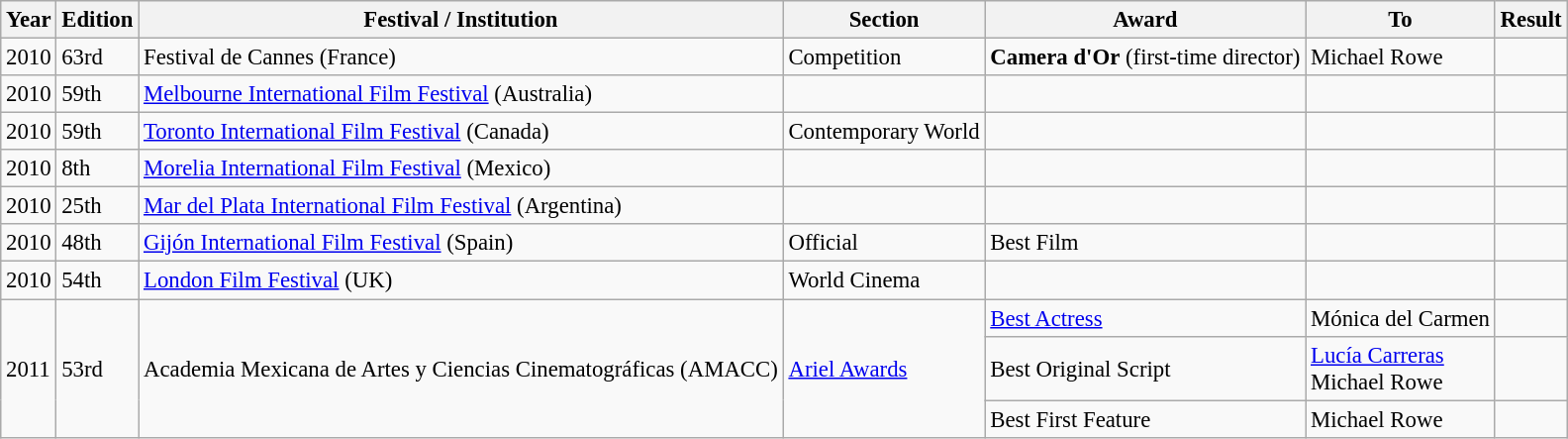<table class="wikitable" style="font-size:95%;">
<tr>
<th>Year</th>
<th>Edition</th>
<th>Festival / Institution</th>
<th>Section</th>
<th>Award</th>
<th>To</th>
<th>Result</th>
</tr>
<tr>
<td>2010</td>
<td>63rd</td>
<td>Festival de Cannes (France)</td>
<td>Competition</td>
<td><strong>Camera d'Or</strong> (first-time director)</td>
<td>Michael Rowe</td>
<td></td>
</tr>
<tr>
<td>2010</td>
<td>59th</td>
<td><a href='#'>Melbourne International Film Festival</a> (Australia)</td>
<td></td>
<td></td>
<td></td>
<td></td>
</tr>
<tr>
<td>2010</td>
<td>59th</td>
<td><a href='#'>Toronto International Film Festival</a> (Canada)</td>
<td>Contemporary World</td>
<td></td>
<td></td>
<td></td>
</tr>
<tr>
<td>2010</td>
<td>8th</td>
<td><a href='#'>Morelia International Film Festival</a> (Mexico)</td>
<td></td>
<td></td>
<td></td>
<td></td>
</tr>
<tr>
<td>2010</td>
<td>25th</td>
<td><a href='#'>Mar del Plata International Film Festival</a> (Argentina)</td>
<td></td>
<td></td>
<td></td>
<td></td>
</tr>
<tr>
<td>2010</td>
<td>48th</td>
<td><a href='#'>Gijón International Film Festival</a> (Spain)</td>
<td>Official</td>
<td>Best Film</td>
<td></td>
<td></td>
</tr>
<tr>
<td>2010</td>
<td>54th</td>
<td><a href='#'>London Film Festival</a> (UK)</td>
<td>World Cinema</td>
<td></td>
<td></td>
<td></td>
</tr>
<tr>
<td Rowspan="3">2011</td>
<td Rowspan="3">53rd</td>
<td Rowspan="3">Academia Mexicana de Artes y Ciencias Cinematográficas (AMACC)</td>
<td Rowspan="3"><a href='#'>Ariel Awards</a></td>
<td><a href='#'>Best Actress</a></td>
<td>Mónica del Carmen</td>
<td></td>
</tr>
<tr>
<td>Best Original Script</td>
<td><a href='#'>Lucía Carreras</a><br>Michael Rowe</td>
<td></td>
</tr>
<tr>
<td>Best First Feature</td>
<td>Michael Rowe</td>
<td></td>
</tr>
</table>
